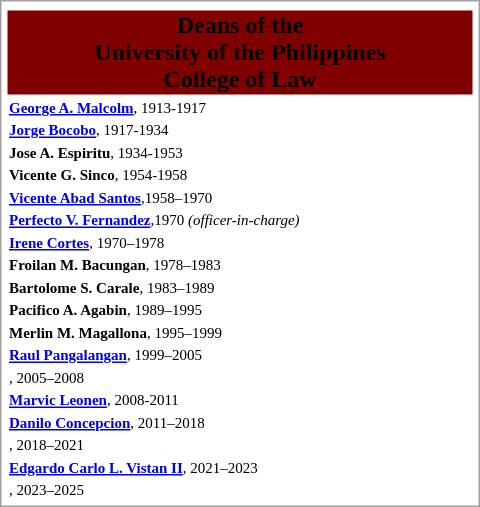<table style="float:right; clear:right; margin:1em 1em 1em 1em; width:20em; border: 1px solid #a0a0a0; padding: 2px; bg-color=yellow; text-align:right;">
<tr style="text-align:center;">
</tr>
<tr bgcolor="#800000" align="center">
<td><span><strong>Deans of the<br>University of the Philippines<br> College of Law</strong></span></td>
</tr>
<tr style="text-align:left; font-size:x-small;">
<td><strong><a href='#'>George A. Malcolm</a></strong>, 1913-1917</td>
</tr>
<tr style="text-align:left; font-size:x-small;">
<td><strong><a href='#'>Jorge Bocobo</a></strong>, 1917-1934</td>
</tr>
<tr style="text-align:left; font-size:x-small;">
<td><strong>Jose A. Espiritu</strong>, 1934-1953</td>
</tr>
<tr style="text-align:left; font-size:x-small;">
<td><strong>Vicente G. Sinco</strong>, 1954-1958</td>
</tr>
<tr style="text-align:left; font-size:x-small;">
<td><strong><a href='#'>Vicente Abad Santos</a></strong>,1958–1970</td>
</tr>
<tr style="text-align:left; font-size:x-small;">
<td><strong><a href='#'>Perfecto V. Fernandez</a></strong>,1970 <em>(officer-in-charge)</em></td>
</tr>
<tr style="text-align:left; font-size:x-small;">
<td><strong><a href='#'>Irene Cortes</a></strong>, 1970–1978</td>
</tr>
<tr style="text-align:left; font-size:x-small;">
<td><strong>Froilan M. Bacungan</strong>, 1978–1983</td>
</tr>
<tr style="text-align:left; font-size:x-small;">
<td><strong>Bartolome S. Carale</strong>, 1983–1989</td>
</tr>
<tr style="text-align:left; font-size:x-small;">
<td><strong>Pacifico A. Agabin</strong>, 1989–1995</td>
</tr>
<tr style="text-align:left; font-size:x-small;">
<td><strong>Merlin M. Magallona</strong>, 1995–1999</td>
</tr>
<tr style="text-align:left; font-size:x-small;">
<td><strong><a href='#'>Raul Pangalangan</a></strong>, 1999–2005</td>
</tr>
<tr style="text-align:left; font-size:x-small;">
<td><strong></strong>, 2005–2008</td>
</tr>
<tr style="text-align:left; font-size:x-small;">
<td><strong><a href='#'>Marvic Leonen</a></strong>, 2008-2011</td>
</tr>
<tr style="text-align:left; font-size:x-small;">
<td><strong><a href='#'>Danilo Concepcion</a></strong>, 2011–2018</td>
</tr>
<tr style="text-align:left; font-size:x-small;">
<td><strong></strong>, 2018–2021</td>
</tr>
<tr style="text-align:left; font-size:x-small;">
<td><strong><a href='#'>Edgardo Carlo L. Vistan II</a></strong>, 2021–2023</td>
</tr>
<tr style="text-align:left; font-size:x-small;">
<td><strong></strong>, 2023–2025</td>
</tr>
</table>
